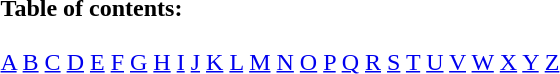<table border="0" id="toc" style="margin: 0 auto;" align="center">
<tr>
<td><strong>Table of contents:</strong><br><br><a href='#'>A</a> <a href='#'>B</a> <a href='#'>C</a> <a href='#'>D</a> <a href='#'>E</a> <a href='#'>F</a> <a href='#'>G</a> <a href='#'>H</a> <a href='#'>I</a> <a href='#'>J</a> <a href='#'>K</a> <a href='#'>L</a> <a href='#'>M</a> <a href='#'>N</a> <a href='#'>O</a> <a href='#'>P</a> <a href='#'>Q</a> <a href='#'>R</a> <a href='#'>S</a> <a href='#'>T</a> <a href='#'>U</a> <a href='#'>V</a> <a href='#'>W</a> <a href='#'>X</a> <a href='#'>Y</a> <a href='#'>Z</a></td>
</tr>
</table>
